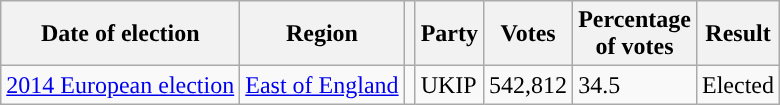<table class="wikitable">
<tr>
<th>Date of election</th>
<th>Region</th>
<th></th>
<th>Party</th>
<th>Votes</th>
<th>Percentage<br>of votes</th>
<th>Result</th>
</tr>
<tr>
<td><a href='#'>2014 European election</a></td>
<td><a href='#'>East of England</a></td>
<td style="background-color: "></td>
<td>UKIP</td>
<td>542,812</td>
<td>34.5</td>
<td>Elected</td>
</tr>
</table>
